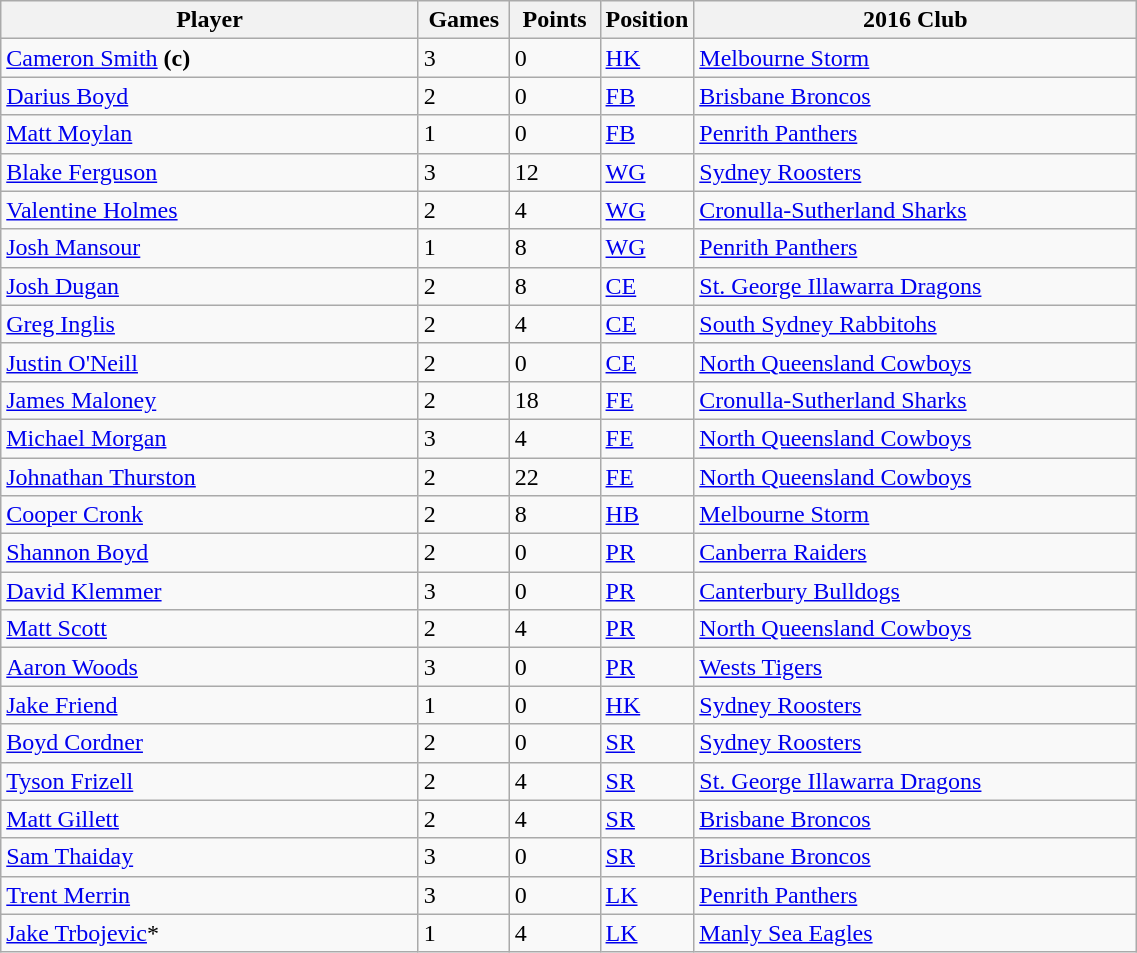<table class="wikitable sortable" style="width:60%;text-align:left">
<tr bgcolor=#FFFFFF>
<th !width=15%>Player</th>
<th width=8%>Games</th>
<th width=8%>Points</th>
<th width=8%>Position</th>
<th width=39%>2016 Club</th>
</tr>
<tr>
<td><a href='#'>Cameron Smith</a> <strong>(c)</strong></td>
<td>3</td>
<td>0</td>
<td><a href='#'>HK</a></td>
<td> <a href='#'>Melbourne Storm</a></td>
</tr>
<tr>
<td><a href='#'>Darius Boyd</a></td>
<td>2</td>
<td>0</td>
<td><a href='#'>FB</a></td>
<td> <a href='#'>Brisbane Broncos</a></td>
</tr>
<tr>
<td><a href='#'>Matt Moylan</a></td>
<td>1</td>
<td>0</td>
<td><a href='#'>FB</a></td>
<td> <a href='#'>Penrith Panthers</a></td>
</tr>
<tr>
<td><a href='#'>Blake Ferguson</a></td>
<td>3</td>
<td>12</td>
<td><a href='#'>WG</a></td>
<td> <a href='#'>Sydney Roosters</a></td>
</tr>
<tr>
<td><a href='#'>Valentine Holmes</a></td>
<td>2</td>
<td>4</td>
<td><a href='#'>WG</a></td>
<td> <a href='#'>Cronulla-Sutherland Sharks</a></td>
</tr>
<tr>
<td><a href='#'>Josh Mansour</a></td>
<td>1</td>
<td>8</td>
<td><a href='#'>WG</a></td>
<td> <a href='#'>Penrith Panthers</a></td>
</tr>
<tr>
<td><a href='#'>Josh Dugan</a></td>
<td>2</td>
<td>8</td>
<td><a href='#'>CE</a></td>
<td> <a href='#'>St. George Illawarra Dragons</a></td>
</tr>
<tr>
<td><a href='#'>Greg Inglis</a></td>
<td>2</td>
<td>4</td>
<td><a href='#'>CE</a></td>
<td> <a href='#'>South Sydney Rabbitohs</a></td>
</tr>
<tr>
<td><a href='#'>Justin O'Neill</a></td>
<td>2</td>
<td>0</td>
<td><a href='#'>CE</a></td>
<td> <a href='#'>North Queensland Cowboys</a></td>
</tr>
<tr>
<td><a href='#'>James Maloney</a></td>
<td>2</td>
<td>18</td>
<td><a href='#'>FE</a></td>
<td> <a href='#'>Cronulla-Sutherland Sharks</a></td>
</tr>
<tr>
<td><a href='#'>Michael Morgan</a></td>
<td>3</td>
<td>4</td>
<td><a href='#'>FE</a></td>
<td> <a href='#'>North Queensland Cowboys</a></td>
</tr>
<tr>
<td><a href='#'>Johnathan Thurston</a></td>
<td>2</td>
<td>22</td>
<td><a href='#'>FE</a></td>
<td> <a href='#'>North Queensland Cowboys</a></td>
</tr>
<tr>
<td><a href='#'>Cooper Cronk</a></td>
<td>2</td>
<td>8</td>
<td><a href='#'>HB</a></td>
<td> <a href='#'>Melbourne Storm</a></td>
</tr>
<tr>
<td><a href='#'>Shannon Boyd</a></td>
<td>2</td>
<td>0</td>
<td><a href='#'>PR</a></td>
<td> <a href='#'>Canberra Raiders</a></td>
</tr>
<tr>
<td><a href='#'>David Klemmer</a></td>
<td>3</td>
<td>0</td>
<td><a href='#'>PR</a></td>
<td> <a href='#'>Canterbury Bulldogs</a></td>
</tr>
<tr>
<td><a href='#'>Matt Scott</a></td>
<td>2</td>
<td>4</td>
<td><a href='#'>PR</a></td>
<td> <a href='#'>North Queensland Cowboys</a></td>
</tr>
<tr>
<td><a href='#'>Aaron Woods</a></td>
<td>3</td>
<td>0</td>
<td><a href='#'>PR</a></td>
<td> <a href='#'>Wests Tigers</a></td>
</tr>
<tr>
<td><a href='#'>Jake Friend</a></td>
<td>1</td>
<td>0</td>
<td><a href='#'>HK</a></td>
<td> <a href='#'>Sydney Roosters</a></td>
</tr>
<tr>
<td><a href='#'>Boyd Cordner</a></td>
<td>2</td>
<td>0</td>
<td><a href='#'>SR</a></td>
<td> <a href='#'>Sydney Roosters</a></td>
</tr>
<tr>
<td><a href='#'>Tyson Frizell</a></td>
<td>2</td>
<td>4</td>
<td><a href='#'>SR</a></td>
<td> <a href='#'>St. George Illawarra Dragons</a></td>
</tr>
<tr>
<td><a href='#'>Matt Gillett</a></td>
<td>2</td>
<td>4</td>
<td><a href='#'>SR</a></td>
<td> <a href='#'>Brisbane Broncos</a></td>
</tr>
<tr>
<td><a href='#'>Sam Thaiday</a></td>
<td>3</td>
<td>0</td>
<td><a href='#'>SR</a></td>
<td> <a href='#'>Brisbane Broncos</a></td>
</tr>
<tr>
<td><a href='#'>Trent Merrin</a></td>
<td>3</td>
<td>0</td>
<td><a href='#'>LK</a></td>
<td> <a href='#'>Penrith Panthers</a></td>
</tr>
<tr>
<td><a href='#'>Jake Trbojevic</a>*</td>
<td>1</td>
<td>4</td>
<td><a href='#'>LK</a></td>
<td> <a href='#'>Manly Sea Eagles</a></td>
</tr>
</table>
